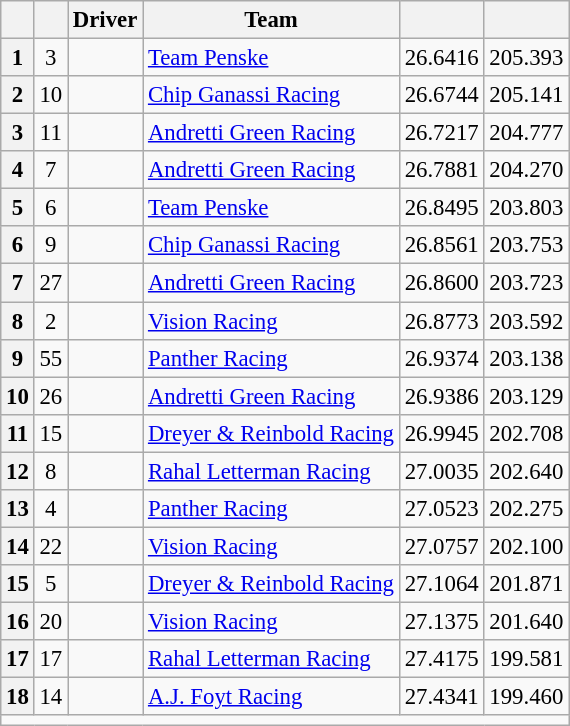<table class="wikitable sortable" style="font-size:95%">
<tr>
<th scope="col"></th>
<th scope="col"></th>
<th scope="col">Driver</th>
<th scope="col">Team</th>
<th scope="col"></th>
<th scope="col"></th>
</tr>
<tr>
<th scope="row">1</th>
<td align="center">3</td>
<td></td>
<td><a href='#'>Team Penske</a></td>
<td>26.6416</td>
<td>205.393</td>
</tr>
<tr>
<th scope="row">2</th>
<td align="center">10</td>
<td></td>
<td><a href='#'>Chip Ganassi Racing</a></td>
<td>26.6744</td>
<td>205.141</td>
</tr>
<tr>
<th scope="row">3</th>
<td align="center">11</td>
<td></td>
<td><a href='#'>Andretti Green Racing</a></td>
<td>26.7217</td>
<td>204.777</td>
</tr>
<tr>
<th scope="row">4</th>
<td align="center">7</td>
<td></td>
<td><a href='#'>Andretti Green Racing</a></td>
<td>26.7881</td>
<td>204.270</td>
</tr>
<tr>
<th scope="row">5</th>
<td align="center">6</td>
<td></td>
<td><a href='#'>Team Penske</a></td>
<td>26.8495</td>
<td>203.803</td>
</tr>
<tr>
<th scope="row">6</th>
<td align="center">9</td>
<td></td>
<td><a href='#'>Chip Ganassi Racing</a></td>
<td>26.8561</td>
<td>203.753</td>
</tr>
<tr>
<th scope="row">7</th>
<td align="center">27</td>
<td></td>
<td><a href='#'>Andretti Green Racing</a></td>
<td>26.8600</td>
<td>203.723</td>
</tr>
<tr>
<th scope="row">8</th>
<td align="center">2</td>
<td></td>
<td><a href='#'>Vision Racing</a></td>
<td>26.8773</td>
<td>203.592</td>
</tr>
<tr>
<th scope="row">9</th>
<td align="center">55</td>
<td></td>
<td><a href='#'>Panther Racing</a></td>
<td>26.9374</td>
<td>203.138</td>
</tr>
<tr>
<th scope="row">10</th>
<td align="center">26</td>
<td></td>
<td><a href='#'>Andretti Green Racing</a></td>
<td>26.9386</td>
<td>203.129</td>
</tr>
<tr>
<th scope="row">11</th>
<td align="center">15</td>
<td></td>
<td><a href='#'>Dreyer & Reinbold Racing</a></td>
<td>26.9945</td>
<td>202.708</td>
</tr>
<tr>
<th scope="row">12</th>
<td align="center">8</td>
<td></td>
<td><a href='#'>Rahal Letterman Racing</a></td>
<td>27.0035</td>
<td>202.640</td>
</tr>
<tr>
<th scope="row">13</th>
<td align="center">4</td>
<td></td>
<td><a href='#'>Panther Racing</a></td>
<td>27.0523</td>
<td>202.275</td>
</tr>
<tr>
<th scope="row">14</th>
<td align="center">22</td>
<td></td>
<td><a href='#'>Vision Racing</a></td>
<td>27.0757</td>
<td>202.100</td>
</tr>
<tr>
<th scope="row">15</th>
<td align="center">5</td>
<td></td>
<td><a href='#'>Dreyer & Reinbold Racing</a></td>
<td>27.1064</td>
<td>201.871</td>
</tr>
<tr>
<th scope="row">16</th>
<td align="center">20</td>
<td></td>
<td><a href='#'>Vision Racing</a></td>
<td>27.1375</td>
<td>201.640</td>
</tr>
<tr>
<th scope="row">17</th>
<td align="center">17</td>
<td></td>
<td><a href='#'>Rahal Letterman Racing</a></td>
<td>27.4175</td>
<td>199.581</td>
</tr>
<tr>
<th scope="row">18</th>
<td align="center">14</td>
<td></td>
<td><a href='#'>A.J. Foyt Racing</a></td>
<td>27.4341</td>
<td>199.460</td>
</tr>
<tr class="sortbottom">
<td colspan="6"></td>
</tr>
</table>
